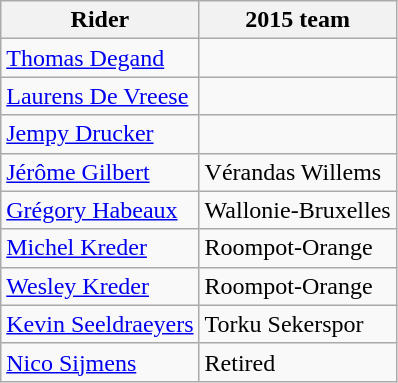<table class="wikitable">
<tr>
<th>Rider</th>
<th>2015 team</th>
</tr>
<tr>
<td><a href='#'>Thomas Degand</a></td>
<td></td>
</tr>
<tr>
<td><a href='#'>Laurens De Vreese</a></td>
<td></td>
</tr>
<tr>
<td><a href='#'>Jempy Drucker</a></td>
<td></td>
</tr>
<tr>
<td><a href='#'>Jérôme Gilbert</a></td>
<td>Vérandas Willems</td>
</tr>
<tr>
<td><a href='#'>Grégory Habeaux</a></td>
<td>Wallonie-Bruxelles</td>
</tr>
<tr>
<td><a href='#'>Michel Kreder</a></td>
<td>Roompot-Orange</td>
</tr>
<tr>
<td><a href='#'>Wesley Kreder</a></td>
<td>Roompot-Orange</td>
</tr>
<tr>
<td><a href='#'>Kevin Seeldraeyers</a></td>
<td>Torku Sekerspor</td>
</tr>
<tr>
<td><a href='#'>Nico Sijmens</a></td>
<td>Retired</td>
</tr>
</table>
